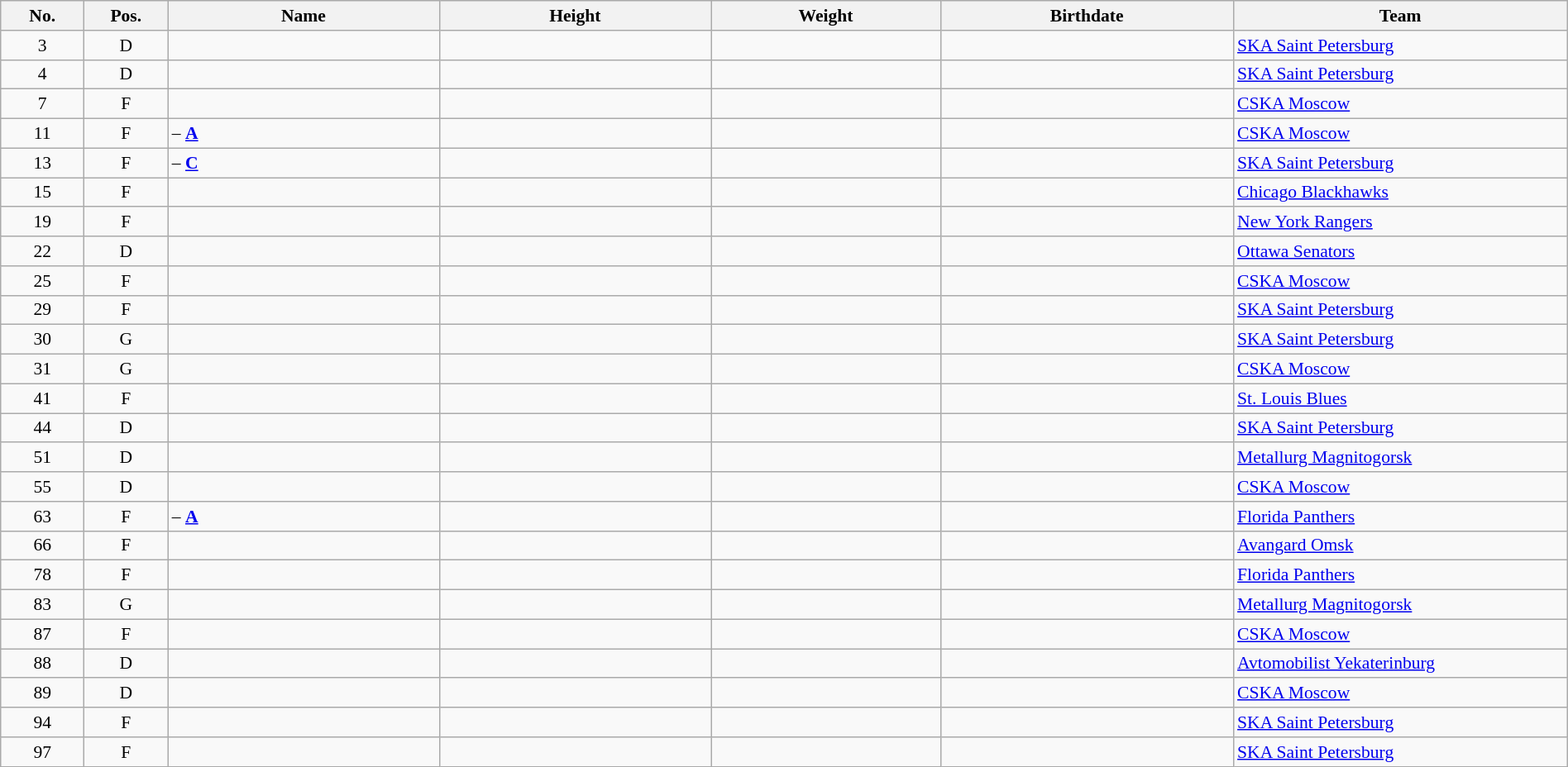<table width="100%" class="wikitable sortable" style="font-size: 90%; text-align: center;">
<tr>
<th style="width: 4%;">No.</th>
<th style="width: 4%;">Pos.</th>
<th style="width: 13%;">Name</th>
<th style="width: 13%;">Height</th>
<th style="width: 11%;">Weight</th>
<th style="width: 14%;">Birthdate</th>
<th style="width: 16%;">Team</th>
</tr>
<tr>
<td>3</td>
<td>D</td>
<td align=left></td>
<td></td>
<td></td>
<td></td>
<td style="text-align:left;"> <a href='#'>SKA Saint Petersburg</a></td>
</tr>
<tr>
<td>4</td>
<td>D</td>
<td align=left></td>
<td></td>
<td></td>
<td></td>
<td style="text-align:left;"> <a href='#'>SKA Saint Petersburg</a></td>
</tr>
<tr>
<td>7</td>
<td>F</td>
<td align=left></td>
<td></td>
<td></td>
<td></td>
<td style="text-align:left;"> <a href='#'>CSKA Moscow</a></td>
</tr>
<tr>
<td>11</td>
<td>F</td>
<td align=left> – <strong><a href='#'>A</a></strong></td>
<td></td>
<td></td>
<td></td>
<td style="text-align:left;"> <a href='#'>CSKA Moscow</a></td>
</tr>
<tr>
<td>13</td>
<td>F</td>
<td align=left> – <strong><a href='#'>C</a></strong></td>
<td></td>
<td></td>
<td></td>
<td style="text-align:left;"> <a href='#'>SKA Saint Petersburg</a></td>
</tr>
<tr>
<td>15</td>
<td>F</td>
<td align=left></td>
<td></td>
<td></td>
<td></td>
<td style="text-align:left;"> <a href='#'>Chicago Blackhawks</a></td>
</tr>
<tr>
<td>19</td>
<td>F</td>
<td align=left></td>
<td></td>
<td></td>
<td></td>
<td style="text-align:left;"> <a href='#'>New York Rangers</a></td>
</tr>
<tr>
<td>22</td>
<td>D</td>
<td align=left></td>
<td></td>
<td></td>
<td></td>
<td style="text-align:left;"> <a href='#'>Ottawa Senators</a></td>
</tr>
<tr>
<td>25</td>
<td>F</td>
<td align=left></td>
<td></td>
<td></td>
<td></td>
<td style="text-align:left;"> <a href='#'>CSKA Moscow</a></td>
</tr>
<tr>
<td>29</td>
<td>F</td>
<td align=left></td>
<td></td>
<td></td>
<td></td>
<td style="text-align:left;"> <a href='#'>SKA Saint Petersburg</a></td>
</tr>
<tr>
<td>30</td>
<td>G</td>
<td align=left></td>
<td></td>
<td></td>
<td></td>
<td style="text-align:left;"> <a href='#'>SKA Saint Petersburg</a></td>
</tr>
<tr>
<td>31</td>
<td>G</td>
<td align=left></td>
<td></td>
<td></td>
<td></td>
<td style="text-align:left;"> <a href='#'>CSKA Moscow</a></td>
</tr>
<tr>
<td>41</td>
<td>F</td>
<td align=left></td>
<td></td>
<td></td>
<td></td>
<td style="text-align:left;"> <a href='#'>St. Louis Blues</a></td>
</tr>
<tr>
<td>44</td>
<td>D</td>
<td align=left></td>
<td></td>
<td></td>
<td></td>
<td style="text-align:left;"> <a href='#'>SKA Saint Petersburg</a></td>
</tr>
<tr>
<td>51</td>
<td>D</td>
<td align=left></td>
<td></td>
<td></td>
<td></td>
<td style="text-align:left;"> <a href='#'>Metallurg Magnitogorsk</a></td>
</tr>
<tr>
<td>55</td>
<td>D</td>
<td align=left></td>
<td></td>
<td></td>
<td></td>
<td style="text-align:left;"> <a href='#'>CSKA Moscow</a></td>
</tr>
<tr>
<td>63</td>
<td>F</td>
<td align=left> – <strong><a href='#'>A</a></strong></td>
<td></td>
<td></td>
<td></td>
<td style="text-align:left;"> <a href='#'>Florida Panthers</a></td>
</tr>
<tr>
<td>66</td>
<td>F</td>
<td align=left></td>
<td></td>
<td></td>
<td></td>
<td style="text-align:left;"> <a href='#'>Avangard Omsk</a></td>
</tr>
<tr>
<td>78</td>
<td>F</td>
<td align=left></td>
<td></td>
<td></td>
<td></td>
<td style="text-align:left;"> <a href='#'>Florida Panthers</a></td>
</tr>
<tr>
<td>83</td>
<td>G</td>
<td align=left></td>
<td></td>
<td></td>
<td></td>
<td style="text-align:left;"> <a href='#'>Metallurg Magnitogorsk</a></td>
</tr>
<tr>
<td>87</td>
<td>F</td>
<td align=left></td>
<td></td>
<td></td>
<td></td>
<td style="text-align:left;"> <a href='#'>CSKA Moscow</a></td>
</tr>
<tr>
<td>88</td>
<td>D</td>
<td align=left></td>
<td></td>
<td></td>
<td></td>
<td style="text-align:left;"> <a href='#'>Avtomobilist Yekaterinburg</a></td>
</tr>
<tr>
<td>89</td>
<td>D</td>
<td align=left></td>
<td></td>
<td></td>
<td></td>
<td style="text-align:left;"> <a href='#'>CSKA Moscow</a></td>
</tr>
<tr>
<td>94</td>
<td>F</td>
<td align=left></td>
<td></td>
<td></td>
<td></td>
<td style="text-align:left;"> <a href='#'>SKA Saint Petersburg</a></td>
</tr>
<tr>
<td>97</td>
<td>F</td>
<td align=left></td>
<td></td>
<td></td>
<td></td>
<td style="text-align:left;"> <a href='#'>SKA Saint Petersburg</a></td>
</tr>
</table>
